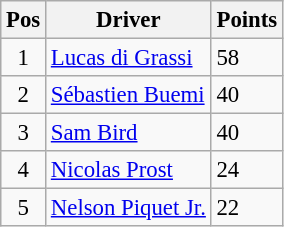<table class="wikitable" style="font-size: 95%;">
<tr>
<th>Pos</th>
<th>Driver</th>
<th>Points</th>
</tr>
<tr>
<td align="center">1</td>
<td> <a href='#'>Lucas di Grassi</a></td>
<td align="left">58</td>
</tr>
<tr>
<td align="center">2</td>
<td> <a href='#'>Sébastien Buemi</a></td>
<td align="left">40</td>
</tr>
<tr>
<td align="center">3</td>
<td> <a href='#'>Sam Bird</a></td>
<td align="left">40</td>
</tr>
<tr>
<td align="center">4</td>
<td> <a href='#'>Nicolas Prost</a></td>
<td align="left">24</td>
</tr>
<tr>
<td align="center">5</td>
<td> <a href='#'>Nelson Piquet Jr.</a></td>
<td align="left">22</td>
</tr>
</table>
